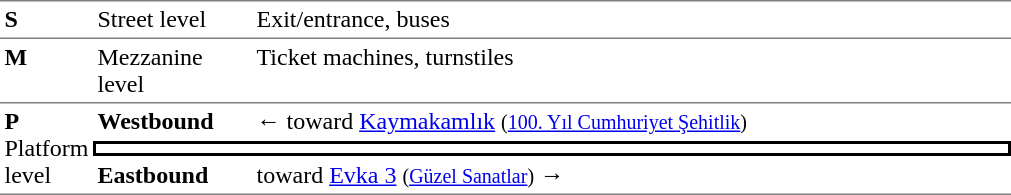<table table border=0 cellspacing=0 cellpadding=3>
<tr>
<td style="border-top:solid 1px gray;" width=50 valign=top><strong>S</strong></td>
<td style="border-top:solid 1px gray;" width=100 valign=top>Street level</td>
<td style="border-top:solid 1px gray;" width=500 valign=top>Exit/entrance, buses</td>
</tr>
<tr>
<td style="border-top:solid 1px gray;" width=50 valign=top><strong>M</strong></td>
<td style="border-top:solid 1px gray;" width=100 valign=top>Mezzanine level</td>
<td style="border-top:solid 1px gray;" width=500 valign=top>Ticket machines, turnstiles</td>
</tr>
<tr>
<td style="border-top:solid 1px gray;border-bottom:solid 1px gray;" width=50 rowspan=3 valign=top><strong>P</strong><br>Platform level</td>
<td style="border-top:solid 1px gray;" width=100><strong>Westbound</strong></td>
<td style="border-top:solid 1px gray;" width=500>←  toward <a href='#'>Kaymakamlık</a> <small>(<a href='#'>100. Yıl Cumhuriyet Şehitlik</a>)</small></td>
</tr>
<tr>
<td style="border-top:solid 2px black;border-right:solid 2px black;border-left:solid 2px black;border-bottom:solid 2px black;text-align:center;" colspan=2></td>
</tr>
<tr>
<td style="border-bottom:solid 1px gray;" width=100><strong>Eastbound</strong></td>
<td style="border-bottom:solid 1px gray;" width=500> toward <a href='#'>Evka 3</a> <small>(<a href='#'>Güzel Sanatlar</a>)</small> →</td>
</tr>
</table>
